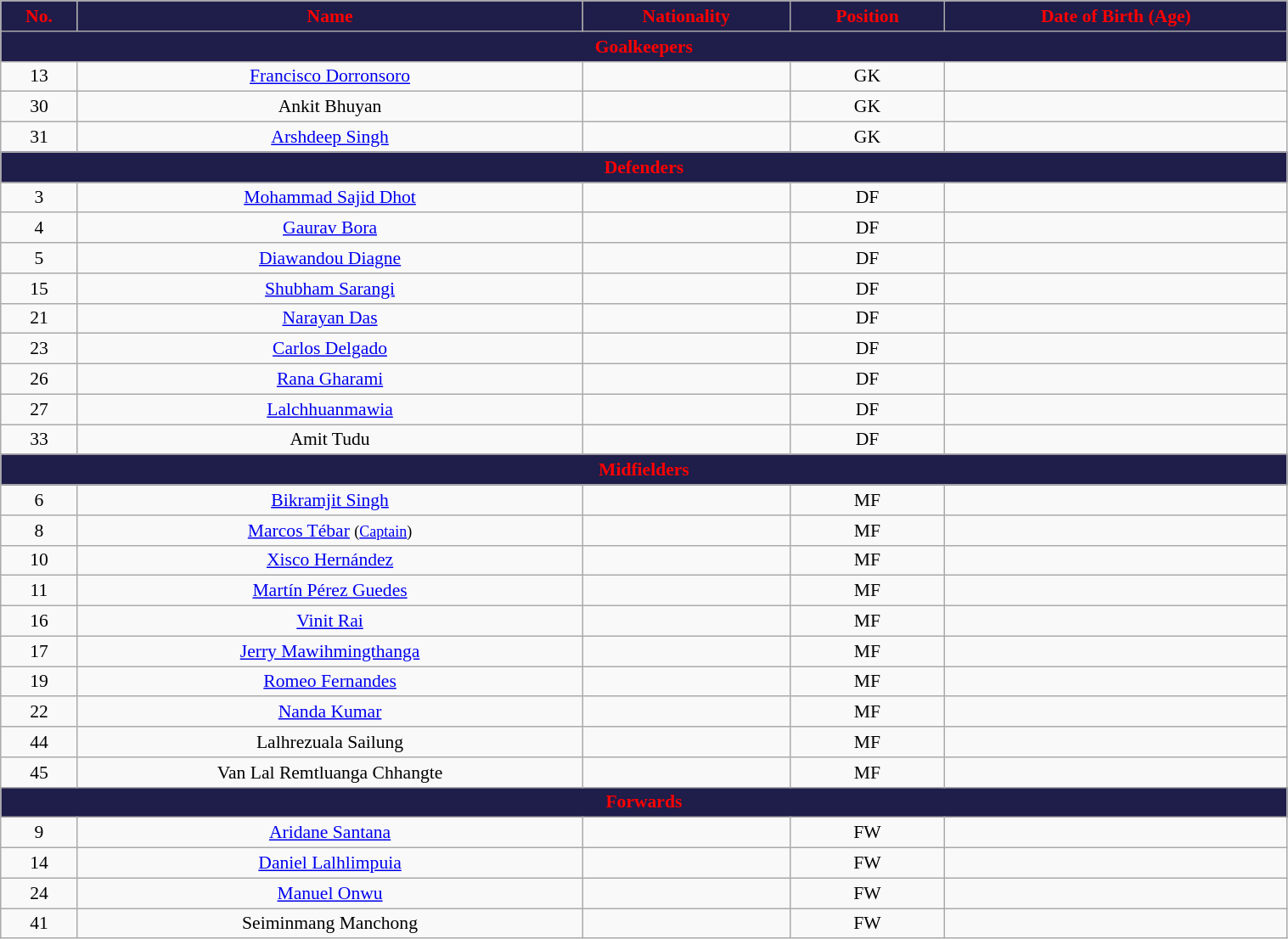<table class="wikitable" style="text-align:center; font-size:90%; width:80%;">
<tr>
<th style="background:#1f1d4a; color:#FF0000; text-align:center;">No.</th>
<th style="background:#1f1d4a; color:#FF0000; text-align:center;">Name</th>
<th style="background:#1f1d4a; color:#FF0000; text-align:center;">Nationality</th>
<th style="background:#1f1d4a; color:#FF0000; text-align:center;">Position</th>
<th style="background:#1f1d4a; color:#FF0000; text-align:center;">Date of Birth (Age)</th>
</tr>
<tr>
<th colspan="5" style="background:#1f1d4a; color:#FF0000; text-align:center;">Goalkeepers</th>
</tr>
<tr>
<td>13</td>
<td><a href='#'>Francisco Dorronsoro</a></td>
<td></td>
<td>GK</td>
<td></td>
</tr>
<tr>
<td>30</td>
<td>Ankit Bhuyan</td>
<td></td>
<td>GK</td>
<td></td>
</tr>
<tr>
<td>31</td>
<td><a href='#'>Arshdeep Singh</a></td>
<td></td>
<td>GK</td>
<td></td>
</tr>
<tr>
<th colspan="5" style="background:#1f1d4a; color:#FF0000; text-align:center;">Defenders</th>
</tr>
<tr>
<td>3</td>
<td><a href='#'>Mohammad Sajid Dhot</a></td>
<td></td>
<td>DF</td>
<td></td>
</tr>
<tr>
<td>4</td>
<td><a href='#'>Gaurav Bora</a></td>
<td></td>
<td>DF</td>
<td></td>
</tr>
<tr>
<td>5</td>
<td><a href='#'>Diawandou Diagne</a></td>
<td></td>
<td>DF</td>
<td></td>
</tr>
<tr>
<td>15</td>
<td><a href='#'>Shubham Sarangi</a></td>
<td></td>
<td>DF</td>
<td></td>
</tr>
<tr>
<td>21</td>
<td><a href='#'>Narayan Das</a></td>
<td></td>
<td>DF</td>
<td></td>
</tr>
<tr>
<td>23</td>
<td><a href='#'>Carlos Delgado</a></td>
<td></td>
<td>DF</td>
<td></td>
</tr>
<tr>
<td>26</td>
<td><a href='#'>Rana Gharami</a></td>
<td></td>
<td>DF</td>
<td></td>
</tr>
<tr>
<td>27</td>
<td><a href='#'>Lalchhuanmawia</a></td>
<td></td>
<td>DF</td>
<td></td>
</tr>
<tr>
<td>33</td>
<td>Amit Tudu</td>
<td></td>
<td>DF</td>
<td></td>
</tr>
<tr>
<th colspan="5" style="background:#1f1d4a; color:#FF0000; text-align:center;">Midfielders</th>
</tr>
<tr>
<td>6</td>
<td><a href='#'>Bikramjit Singh</a></td>
<td></td>
<td>MF</td>
<td></td>
</tr>
<tr>
<td>8</td>
<td><a href='#'>Marcos Tébar</a> <small> (<a href='#'>Captain</a>) </small></td>
<td></td>
<td>MF</td>
<td></td>
</tr>
<tr>
<td>10</td>
<td><a href='#'>Xisco Hernández</a></td>
<td></td>
<td>MF</td>
<td></td>
</tr>
<tr>
<td>11</td>
<td><a href='#'>Martín Pérez Guedes</a></td>
<td></td>
<td>MF</td>
<td></td>
</tr>
<tr>
<td>16</td>
<td><a href='#'>Vinit Rai</a></td>
<td></td>
<td>MF</td>
<td></td>
</tr>
<tr>
<td>17</td>
<td><a href='#'>Jerry Mawihmingthanga</a></td>
<td></td>
<td>MF</td>
<td></td>
</tr>
<tr>
<td>19</td>
<td><a href='#'>Romeo Fernandes</a></td>
<td></td>
<td>MF</td>
<td></td>
</tr>
<tr>
<td>22</td>
<td><a href='#'>Nanda Kumar</a></td>
<td></td>
<td>MF</td>
<td></td>
</tr>
<tr>
<td>44</td>
<td>Lalhrezuala Sailung</td>
<td></td>
<td>MF</td>
<td></td>
</tr>
<tr>
<td>45</td>
<td>Van Lal Remtluanga Chhangte</td>
<td></td>
<td>MF</td>
<td></td>
</tr>
<tr>
<th colspan="5" style="background:#1f1d4a; color:#FF0000; text-align:center;">Forwards</th>
</tr>
<tr>
<td>9</td>
<td><a href='#'>Aridane Santana</a></td>
<td></td>
<td>FW</td>
<td></td>
</tr>
<tr>
<td>14</td>
<td><a href='#'>Daniel Lalhlimpuia</a></td>
<td></td>
<td>FW</td>
<td></td>
</tr>
<tr>
<td>24</td>
<td><a href='#'>Manuel Onwu</a></td>
<td></td>
<td>FW</td>
<td></td>
</tr>
<tr>
<td>41</td>
<td>Seiminmang Manchong</td>
<td></td>
<td>FW</td>
<td></td>
</tr>
</table>
